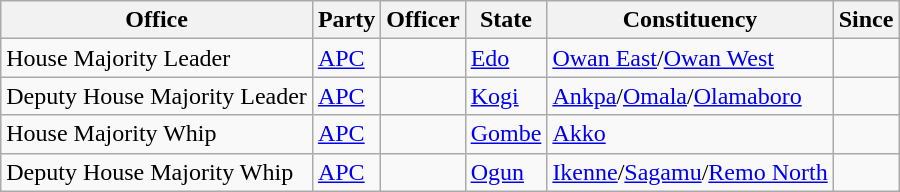<table class="sortable wikitable">
<tr>
<th>Office</th>
<th>Party</th>
<th>Officer</th>
<th>State</th>
<th>Constituency</th>
<th>Since</th>
</tr>
<tr>
<td>House Majority Leader</td>
<td><a href='#'>APC</a></td>
<td></td>
<td><a href='#'>Edo</a></td>
<td><a href='#'>Owan East</a>/<a href='#'>Owan West</a></td>
<td></td>
</tr>
<tr>
<td>Deputy House Majority Leader</td>
<td><a href='#'>APC</a></td>
<td></td>
<td><a href='#'>Kogi</a></td>
<td><a href='#'>Ankpa</a>/<a href='#'>Omala</a>/<a href='#'>Olamaboro</a></td>
<td></td>
</tr>
<tr>
<td>House Majority Whip</td>
<td><a href='#'>APC</a></td>
<td></td>
<td><a href='#'>Gombe</a></td>
<td><a href='#'>Akko</a></td>
<td></td>
</tr>
<tr>
<td>Deputy House Majority Whip</td>
<td><a href='#'>APC</a></td>
<td></td>
<td><a href='#'>Ogun</a></td>
<td><a href='#'>Ikenne</a>/<a href='#'>Sagamu</a>/<a href='#'>Remo North</a></td>
<td></td>
</tr>
</table>
